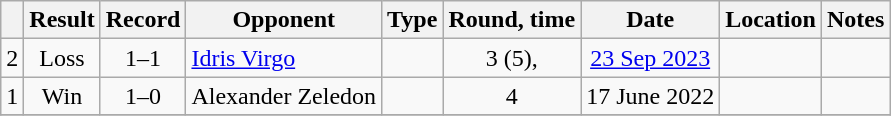<table class="wikitable" style="text-align:center">
<tr>
<th></th>
<th>Result</th>
<th>Record</th>
<th>Opponent</th>
<th>Type</th>
<th>Round, time</th>
<th>Date</th>
<th>Location</th>
<th>Notes</th>
</tr>
<tr>
<td>2</td>
<td>Loss</td>
<td>1–1</td>
<td style="text-align:left;"><a href='#'>Idris Virgo</a></td>
<td></td>
<td>3 (5), </td>
<td><a href='#'>23 Sep 2023</a></td>
<td style="text-align:left;"></td>
<td style="text-align:left;"></td>
</tr>
<tr>
<td>1</td>
<td>Win</td>
<td>1–0</td>
<td style="text-align:left;">Alexander Zeledon</td>
<td></td>
<td>4</td>
<td>17 June 2022</td>
<td style="text-align:left;"></td>
<td></td>
</tr>
<tr>
</tr>
</table>
